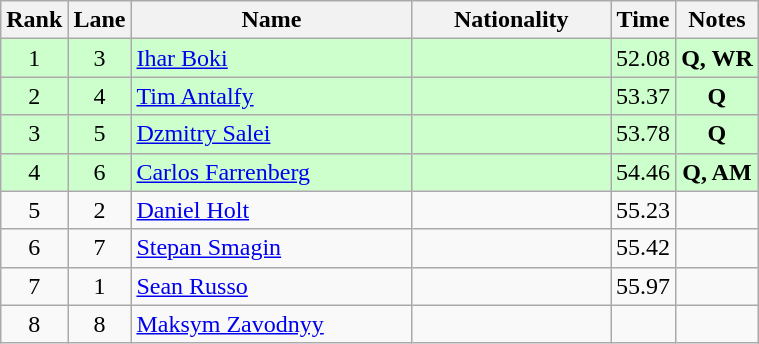<table class="wikitable sortable" style="text-align:center">
<tr>
<th>Rank</th>
<th>Lane</th>
<th style="width:180px">Name</th>
<th style="width:125px">Nationality</th>
<th>Time</th>
<th>Notes</th>
</tr>
<tr style="background:#cfc;">
<td>1</td>
<td>3</td>
<td style="text-align:left;"><a href='#'>Ihar Boki</a></td>
<td style="text-align:left;"></td>
<td>52.08</td>
<td><strong>Q, WR</strong></td>
</tr>
<tr style="background:#cfc;">
<td>2</td>
<td>4</td>
<td style="text-align:left;"><a href='#'>Tim Antalfy</a></td>
<td style="text-align:left;"></td>
<td>53.37</td>
<td><strong>Q</strong></td>
</tr>
<tr style="background:#cfc;">
<td>3</td>
<td>5</td>
<td style="text-align:left;"><a href='#'>Dzmitry Salei</a></td>
<td style="text-align:left;"></td>
<td>53.78</td>
<td><strong>Q</strong></td>
</tr>
<tr style="background:#cfc;">
<td>4</td>
<td>6</td>
<td style="text-align:left;"><a href='#'>Carlos Farrenberg</a></td>
<td style="text-align:left;"></td>
<td>54.46</td>
<td><strong>Q, AM</strong></td>
</tr>
<tr>
<td>5</td>
<td>2</td>
<td style="text-align:left;"><a href='#'>Daniel Holt</a></td>
<td style="text-align:left;"></td>
<td>55.23</td>
<td></td>
</tr>
<tr>
<td>6</td>
<td>7</td>
<td style="text-align:left;"><a href='#'>Stepan Smagin</a></td>
<td style="text-align:left;"></td>
<td>55.42</td>
<td></td>
</tr>
<tr>
<td>7</td>
<td>1</td>
<td style="text-align:left;"><a href='#'>Sean Russo</a></td>
<td style="text-align:left;"></td>
<td>55.97</td>
<td></td>
</tr>
<tr>
<td>8</td>
<td>8</td>
<td style="text-align:left;"><a href='#'>Maksym Zavodnyy</a></td>
<td style="text-align:left;"></td>
<td></td>
<td></td>
</tr>
</table>
